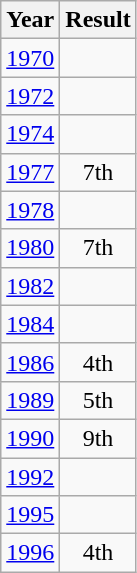<table class="wikitable" style="text-align:center">
<tr>
<th>Year</th>
<th>Result</th>
</tr>
<tr>
<td><a href='#'>1970</a></td>
<td></td>
</tr>
<tr>
<td><a href='#'>1972</a></td>
<td></td>
</tr>
<tr>
<td><a href='#'>1974</a></td>
<td></td>
</tr>
<tr>
<td><a href='#'>1977</a></td>
<td>7th</td>
</tr>
<tr>
<td><a href='#'>1978</a></td>
<td></td>
</tr>
<tr>
<td><a href='#'>1980</a></td>
<td>7th</td>
</tr>
<tr>
<td><a href='#'>1982</a></td>
<td></td>
</tr>
<tr>
<td><a href='#'>1984</a></td>
<td></td>
</tr>
<tr>
<td><a href='#'>1986</a></td>
<td>4th</td>
</tr>
<tr>
<td><a href='#'>1989</a></td>
<td>5th</td>
</tr>
<tr>
<td><a href='#'>1990</a></td>
<td>9th</td>
</tr>
<tr>
<td><a href='#'>1992</a></td>
<td></td>
</tr>
<tr>
<td><a href='#'>1995</a></td>
<td></td>
</tr>
<tr>
<td><a href='#'>1996</a></td>
<td>4th</td>
</tr>
</table>
